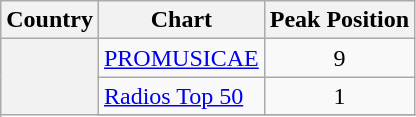<table class="wikitable sortable">
<tr>
<th>Country</th>
<th>Chart</th>
<th>Peak Position</th>
</tr>
<tr>
<th rowspan="3"></th>
<td><a href='#'>PROMUSICAE</a></td>
<td align="center">9</td>
</tr>
<tr>
<td><a href='#'>Radios Top 50</a></td>
<td align="center">1</td>
</tr>
<tr>
</tr>
</table>
